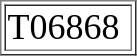<table border="1">
<tr>
<td style="background:white; font-size: 18pt; color: black"> T06868 </td>
</tr>
</table>
